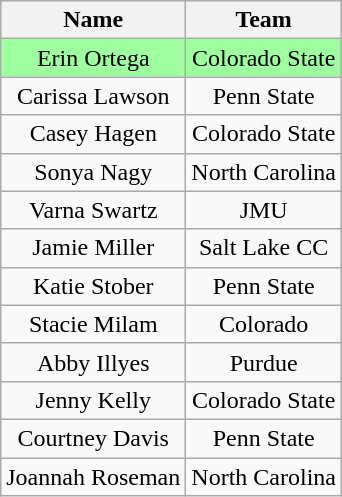<table class="wikitable" style="text-align:center">
<tr>
<th>Name</th>
<th>Team</th>
</tr>
<tr bgcolor="#9eff9e">
<td>Erin Ortega</td>
<td>Colorado State</td>
</tr>
<tr>
<td>Carissa Lawson</td>
<td>Penn State</td>
</tr>
<tr>
<td>Casey Hagen</td>
<td>Colorado State</td>
</tr>
<tr>
<td>Sonya Nagy</td>
<td>North Carolina</td>
</tr>
<tr>
<td>Varna Swartz</td>
<td>JMU</td>
</tr>
<tr>
<td>Jamie Miller</td>
<td>Salt Lake CC</td>
</tr>
<tr>
<td>Katie Stober</td>
<td>Penn State</td>
</tr>
<tr>
<td>Stacie Milam</td>
<td>Colorado</td>
</tr>
<tr>
<td>Abby Illyes</td>
<td>Purdue</td>
</tr>
<tr>
<td>Jenny Kelly</td>
<td>Colorado State</td>
</tr>
<tr>
<td>Courtney Davis</td>
<td>Penn State</td>
</tr>
<tr>
<td>Joannah Roseman</td>
<td>North Carolina</td>
</tr>
</table>
